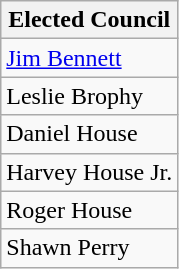<table class="wikitable">
<tr>
<th>Elected Council</th>
</tr>
<tr>
<td><a href='#'>Jim Bennett</a></td>
</tr>
<tr>
<td>Leslie Brophy</td>
</tr>
<tr>
<td>Daniel House</td>
</tr>
<tr>
<td>Harvey House Jr.</td>
</tr>
<tr>
<td>Roger House</td>
</tr>
<tr>
<td>Shawn Perry</td>
</tr>
</table>
